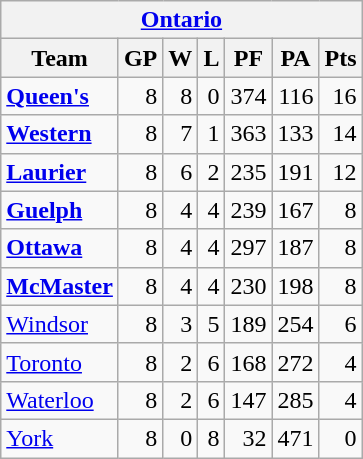<table class="wikitable" style="float:left;">
<tr>
<th colspan="7"><a href='#'>Ontario</a></th>
</tr>
<tr>
<th>Team</th>
<th>GP</th>
<th>W</th>
<th>L</th>
<th>PF</th>
<th>PA</th>
<th>Pts</th>
</tr>
<tr style="text-align:right;">
<td style="text-align:left;"><strong><a href='#'>Queen's</a></strong></td>
<td>8</td>
<td>8</td>
<td>0</td>
<td>374</td>
<td>116</td>
<td>16</td>
</tr>
<tr style="text-align:right;">
<td style="text-align:left;"><strong><a href='#'>Western</a></strong></td>
<td>8</td>
<td>7</td>
<td>1</td>
<td>363</td>
<td>133</td>
<td>14</td>
</tr>
<tr style="text-align:right;">
<td style="text-align:left;"><strong><a href='#'>Laurier</a></strong></td>
<td>8</td>
<td>6</td>
<td>2</td>
<td>235</td>
<td>191</td>
<td>12</td>
</tr>
<tr style="text-align:right;">
<td style="text-align:left;"><strong><a href='#'>Guelph</a></strong></td>
<td>8</td>
<td>4</td>
<td>4</td>
<td>239</td>
<td>167</td>
<td>8</td>
</tr>
<tr style="text-align:right;">
<td style="text-align:left;"><strong><a href='#'>Ottawa</a></strong></td>
<td>8</td>
<td>4</td>
<td>4</td>
<td>297</td>
<td>187</td>
<td>8</td>
</tr>
<tr style="text-align:right;">
<td style="text-align:left;"><strong><a href='#'>McMaster</a></strong></td>
<td>8</td>
<td>4</td>
<td>4</td>
<td>230</td>
<td>198</td>
<td>8</td>
</tr>
<tr style="text-align:right;">
<td style="text-align:left;"><a href='#'>Windsor</a></td>
<td>8</td>
<td>3</td>
<td>5</td>
<td>189</td>
<td>254</td>
<td>6</td>
</tr>
<tr style="text-align:right;">
<td style="text-align:left;"><a href='#'>Toronto</a></td>
<td>8</td>
<td>2</td>
<td>6</td>
<td>168</td>
<td>272</td>
<td>4</td>
</tr>
<tr style="text-align:right;">
<td style="text-align:left;"><a href='#'>Waterloo</a></td>
<td>8</td>
<td>2</td>
<td>6</td>
<td>147</td>
<td>285</td>
<td>4</td>
</tr>
<tr style="text-align:right;">
<td style="text-align:left;"><a href='#'>York</a></td>
<td>8</td>
<td>0</td>
<td>8</td>
<td>32</td>
<td>471</td>
<td>0</td>
</tr>
</table>
